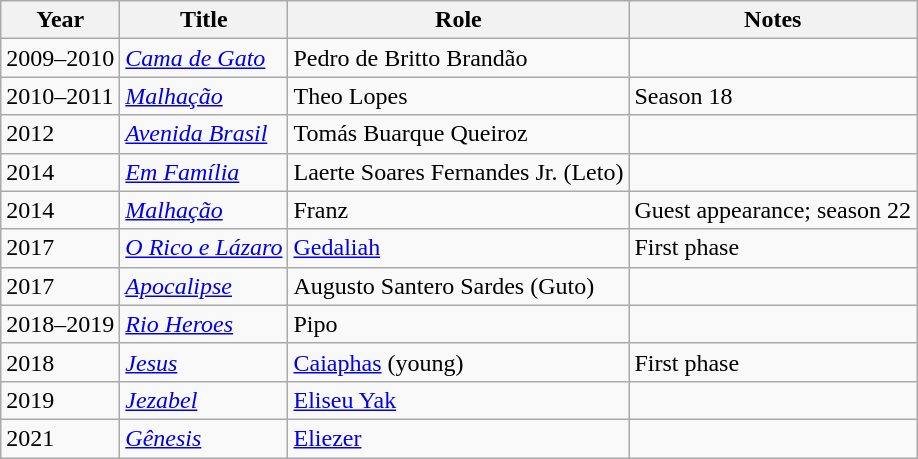<table class="wikitable sortable">
<tr>
<th>Year</th>
<th>Title</th>
<th>Role</th>
<th class="unsortable">Notes</th>
</tr>
<tr>
<td>2009–2010</td>
<td><em><a href='#'>Cama de Gato</a></em></td>
<td>Pedro de Britto Brandão</td>
<td></td>
</tr>
<tr>
<td>2010–2011</td>
<td><em><a href='#'>Malhação</a></em></td>
<td>Theo Lopes</td>
<td>Season 18</td>
</tr>
<tr>
<td>2012</td>
<td><em><a href='#'>Avenida Brasil</a></em></td>
<td>Tomás Buarque Queiroz</td>
<td></td>
</tr>
<tr>
<td>2014</td>
<td><em><a href='#'>Em Família</a></em></td>
<td>Laerte Soares Fernandes Jr. (Leto)</td>
<td></td>
</tr>
<tr>
<td>2014</td>
<td><em><a href='#'>Malhação</a></em></td>
<td>Franz</td>
<td>Guest appearance; season 22</td>
</tr>
<tr>
<td>2017</td>
<td><em><a href='#'>O Rico e Lázaro</a></em></td>
<td><a href='#'>Gedaliah</a></td>
<td>First phase</td>
</tr>
<tr>
<td>2017</td>
<td><em><a href='#'>Apocalipse</a></em></td>
<td>Augusto Santero Sardes (Guto)</td>
<td></td>
</tr>
<tr>
<td>2018–2019</td>
<td><em><a href='#'>Rio Heroes</a></em></td>
<td>Pipo</td>
<td></td>
</tr>
<tr>
<td>2018</td>
<td><em><a href='#'>Jesus</a></em></td>
<td><a href='#'>Caiaphas</a> (young)</td>
<td>First phase</td>
</tr>
<tr>
<td>2019</td>
<td><em><a href='#'>Jezabel</a></em></td>
<td><a href='#'>Eliseu Yak</a></td>
<td></td>
</tr>
<tr>
<td>2021</td>
<td><em><a href='#'>Gênesis</a></em></td>
<td><a href='#'>Eliezer</a></td>
<td></td>
</tr>
</table>
